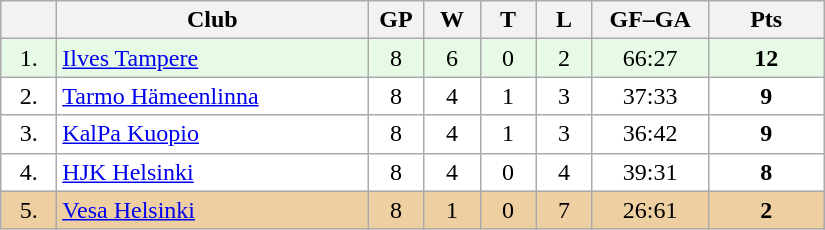<table class="wikitable">
<tr>
<th width="30"></th>
<th width="200">Club</th>
<th width="30">GP</th>
<th width="30">W</th>
<th width="30">T</th>
<th width="30">L</th>
<th width="70">GF–GA</th>
<th width="70">Pts</th>
</tr>
<tr bgcolor="#e6fae6" align="center">
<td>1.</td>
<td align="left"><a href='#'>Ilves Tampere</a></td>
<td>8</td>
<td>6</td>
<td>0</td>
<td>2</td>
<td>66:27</td>
<td><strong>12</strong></td>
</tr>
<tr bgcolor="#FFFFFF" align="center">
<td>2.</td>
<td align="left"><a href='#'>Tarmo Hämeenlinna</a></td>
<td>8</td>
<td>4</td>
<td>1</td>
<td>3</td>
<td>37:33</td>
<td><strong>9</strong></td>
</tr>
<tr bgcolor="#FFFFFF" align="center">
<td>3.</td>
<td align="left"><a href='#'>KalPa Kuopio</a></td>
<td>8</td>
<td>4</td>
<td>1</td>
<td>3</td>
<td>36:42</td>
<td><strong>9</strong></td>
</tr>
<tr bgcolor="#FFFFFF" align="center">
<td>4.</td>
<td align="left"><a href='#'>HJK Helsinki</a></td>
<td>8</td>
<td>4</td>
<td>0</td>
<td>4</td>
<td>39:31</td>
<td><strong>8</strong></td>
</tr>
<tr bgcolor="#EECFA1" align="center">
<td>5.</td>
<td align="left"><a href='#'>Vesa Helsinki</a></td>
<td>8</td>
<td>1</td>
<td>0</td>
<td>7</td>
<td>26:61</td>
<td><strong>2</strong></td>
</tr>
</table>
